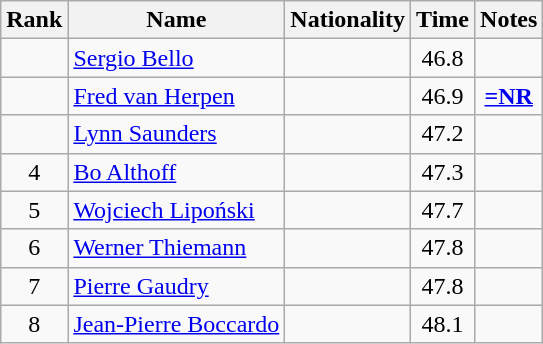<table class="wikitable sortable" style="text-align:center">
<tr>
<th>Rank</th>
<th>Name</th>
<th>Nationality</th>
<th>Time</th>
<th>Notes</th>
</tr>
<tr>
<td></td>
<td align=left><a href='#'>Sergio Bello</a></td>
<td align=left></td>
<td>46.8</td>
<td></td>
</tr>
<tr>
<td></td>
<td align=left><a href='#'>Fred van Herpen</a></td>
<td align=left></td>
<td>46.9</td>
<td><strong><a href='#'>=NR</a></strong></td>
</tr>
<tr>
<td></td>
<td align=left><a href='#'>Lynn Saunders</a></td>
<td align=left></td>
<td>47.2</td>
<td></td>
</tr>
<tr>
<td>4</td>
<td align=left><a href='#'>Bo Althoff</a></td>
<td align=left></td>
<td>47.3</td>
<td></td>
</tr>
<tr>
<td>5</td>
<td align=left><a href='#'>Wojciech Lipoński</a></td>
<td align=left></td>
<td>47.7</td>
<td></td>
</tr>
<tr>
<td>6</td>
<td align=left><a href='#'>Werner Thiemann</a></td>
<td align=left></td>
<td>47.8</td>
<td></td>
</tr>
<tr>
<td>7</td>
<td align=left><a href='#'>Pierre Gaudry</a></td>
<td align=left></td>
<td>47.8</td>
<td></td>
</tr>
<tr>
<td>8</td>
<td align=left><a href='#'>Jean-Pierre Boccardo</a></td>
<td align=left></td>
<td>48.1</td>
<td></td>
</tr>
</table>
